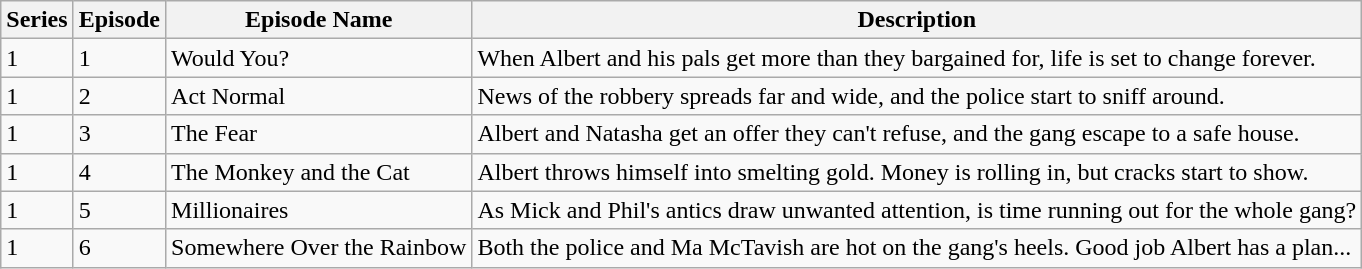<table class="wikitable">
<tr>
<th>Series</th>
<th>Episode</th>
<th>Episode Name</th>
<th>Description</th>
</tr>
<tr>
<td>1</td>
<td>1</td>
<td>Would You?</td>
<td>When Albert and his pals get more than they bargained for, life is set to change forever.</td>
</tr>
<tr>
<td>1</td>
<td>2</td>
<td>Act Normal</td>
<td>News of the robbery spreads far and wide, and the police start to sniff around.</td>
</tr>
<tr>
<td>1</td>
<td>3</td>
<td>The Fear</td>
<td>Albert and Natasha get an offer they can't refuse, and the gang escape to a safe house.</td>
</tr>
<tr>
<td>1</td>
<td>4</td>
<td>The Monkey and the Cat</td>
<td>Albert throws himself into smelting gold. Money is rolling in, but cracks start to show.</td>
</tr>
<tr>
<td>1</td>
<td>5</td>
<td>Millionaires</td>
<td>As Mick and Phil's antics draw unwanted attention, is time running out for the whole gang?</td>
</tr>
<tr>
<td>1</td>
<td>6</td>
<td>Somewhere Over the Rainbow</td>
<td>Both the police and Ma McTavish are hot on the gang's heels. Good job Albert has a plan...</td>
</tr>
</table>
